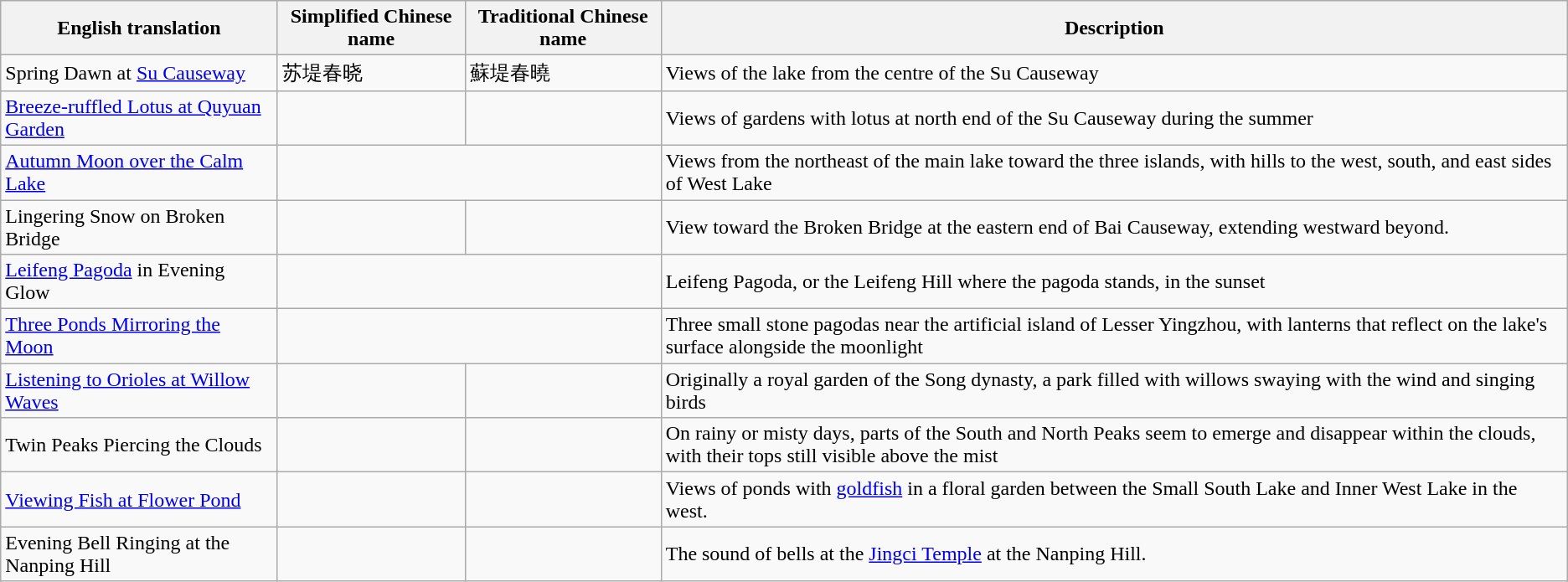<table class="wikitable">
<tr>
<th>English translation</th>
<th>Simplified Chinese name</th>
<th>Traditional Chinese name</th>
<th>Description</th>
</tr>
<tr>
<td>Spring Dawn at <a href='#'>Su Causeway</a></td>
<td>苏堤春晓</td>
<td>蘇堤春曉</td>
<td>Views of the lake from the centre of the Su Causeway</td>
</tr>
<tr>
<td><a href='#'>Breeze-ruffled Lotus at Quyuan Garden</a></td>
<td></td>
<td></td>
<td>Views of gardens with lotus at north end of the Su Causeway during the summer</td>
</tr>
<tr>
<td><a href='#'>Autumn Moon over the Calm Lake</a></td>
<td colspan="2"></td>
<td>Views from the northeast of the main lake toward the three islands, with hills to the west, south, and east sides of West Lake</td>
</tr>
<tr>
<td>Lingering Snow on Broken Bridge</td>
<td></td>
<td></td>
<td>View toward the Broken Bridge at the eastern end of Bai Causeway, extending westward beyond.</td>
</tr>
<tr>
<td><a href='#'>Leifeng Pagoda</a> in Evening Glow</td>
<td colspan="2"></td>
<td>Leifeng Pagoda, or the Leifeng Hill where the pagoda stands, in the sunset</td>
</tr>
<tr>
<td><a href='#'>Three Ponds Mirroring the Moon</a></td>
<td colspan="2"></td>
<td>Three small stone pagodas near the artificial island of Lesser Yingzhou, with lanterns that reflect on the lake's surface alongside the moonlight</td>
</tr>
<tr>
<td><a href='#'>Listening to Orioles at Willow Waves</a></td>
<td></td>
<td></td>
<td>Originally a royal garden of the Song dynasty, a park filled with willows swaying with the wind and singing birds</td>
</tr>
<tr>
<td>Twin Peaks Piercing the Clouds</td>
<td></td>
<td></td>
<td>On rainy or misty days, parts of the South and North Peaks seem to emerge and disappear within the clouds, with their tops still visible above the mist</td>
</tr>
<tr>
<td><a href='#'>Viewing Fish at Flower Pond</a></td>
<td></td>
<td></td>
<td>Views of ponds with <a href='#'>goldfish</a> in a floral garden between the Small South Lake and Inner West Lake in the west.</td>
</tr>
<tr>
<td>Evening Bell Ringing at the Nanping Hill</td>
<td></td>
<td></td>
<td>The sound of bells at the <a href='#'>Jingci Temple</a> at the Nanping Hill.</td>
</tr>
</table>
